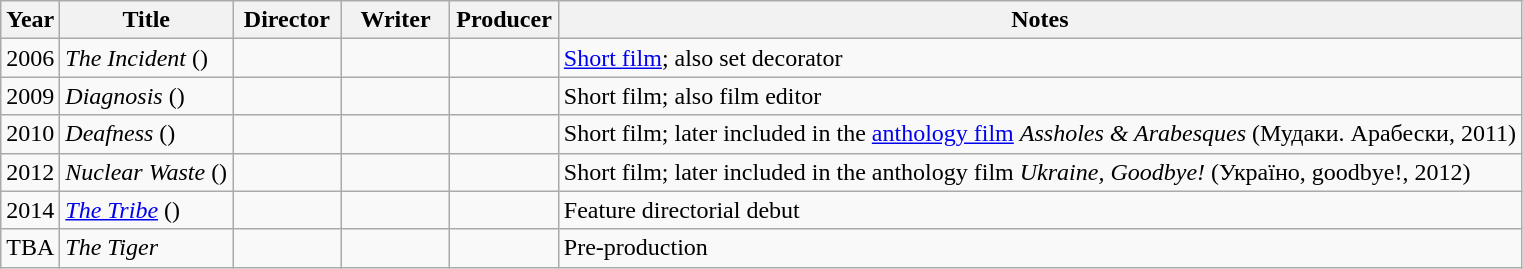<table class="wikitable">
<tr>
<th>Year</th>
<th>Title</th>
<th width="65">Director</th>
<th width="65">Writer</th>
<th width="65">Producer</th>
<th>Notes</th>
</tr>
<tr>
<td>2006</td>
<td><em>The Incident</em> (<em></em>)</td>
<td></td>
<td></td>
<td></td>
<td><a href='#'>Short film</a>; also set decorator</td>
</tr>
<tr>
<td>2009</td>
<td><em>Diagnosis</em> (<em></em>)</td>
<td></td>
<td></td>
<td></td>
<td>Short film; also film editor</td>
</tr>
<tr>
<td>2010</td>
<td><em>Deafness</em> (<em></em>)</td>
<td></td>
<td></td>
<td></td>
<td>Short film; later included in the <a href='#'>anthology film</a> <em>Assholes & Arabesques</em> (Мудаки. Арабески, 2011)</td>
</tr>
<tr>
<td>2012</td>
<td><em>Nuclear Waste</em> (<em></em>)</td>
<td></td>
<td></td>
<td></td>
<td>Short film; later included in the anthology film <em>Ukraine, Goodbye!</em> (Україно, goodbye!, 2012)</td>
</tr>
<tr>
<td>2014</td>
<td><em><a href='#'>The Tribe</a></em> (<em></em>)</td>
<td></td>
<td></td>
<td></td>
<td>Feature directorial debut</td>
</tr>
<tr>
<td>TBA</td>
<td><em>The Tiger</em></td>
<td></td>
<td></td>
<td></td>
<td>Pre-production</td>
</tr>
</table>
